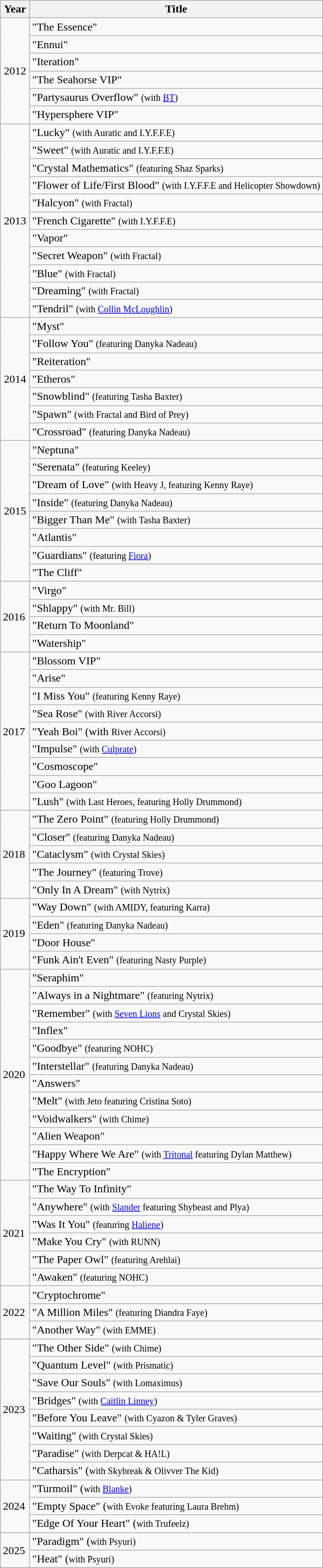<table class="wikitable">
<tr>
<th align="center" width="35">Year</th>
<th>Title</th>
</tr>
<tr>
<td rowspan="6" align="center">2012</td>
<td>"The Essence"</td>
</tr>
<tr>
<td>"Ennui"</td>
</tr>
<tr>
<td>"Iteration"</td>
</tr>
<tr>
<td>"The Seahorse VIP"</td>
</tr>
<tr>
<td>"Partysaurus Overflow" <small>(with <a href='#'>BT</a>)</small></td>
</tr>
<tr>
<td>"Hypersphere VIP"</td>
</tr>
<tr>
<td rowspan="11" align="center">2013</td>
<td>"Lucky" <small>(with Auratic and I.Y.F.F.E)</small></td>
</tr>
<tr>
<td>"Sweet" <small>(with Auratic and I.Y.F.F.E)</small></td>
</tr>
<tr>
<td>"Crystal Mathematics" <small>(featuring Shaz Sparks)</small></td>
</tr>
<tr>
<td>"Flower of Life/First Blood" <small>(with I.Y.F.F.E and Helicopter Showdown)</small></td>
</tr>
<tr>
<td>"Halcyon" <small>(with Fractal)</small></td>
</tr>
<tr>
<td>"French Cigarette" <small>(with I.Y.F.F.E)</small></td>
</tr>
<tr>
<td>"Vapor"</td>
</tr>
<tr>
<td>"Secret Weapon" <small>(with Fractal)</small></td>
</tr>
<tr>
<td>"Blue" <small>(with Fractal)</small></td>
</tr>
<tr>
<td>"Dreaming" <small>(with Fractal)</small></td>
</tr>
<tr>
<td>"Tendril" <small>(with <a href='#'>Collin McLoughlin</a>)</small></td>
</tr>
<tr>
<td rowspan="7" align="center">2014</td>
<td>"Myst"</td>
</tr>
<tr>
<td>"Follow You" <small>(featuring Danyka Nadeau)</small></td>
</tr>
<tr>
<td>"Reiteration"</td>
</tr>
<tr>
<td>"Etheros"</td>
</tr>
<tr>
<td>"Snowblind" <small>(featuring Tasha Baxter)</small></td>
</tr>
<tr>
<td>"Spawn" <small>(with Fractal and Bird of Prey)</small></td>
</tr>
<tr>
<td>"Crossroad" <small>(featuring Danyka Nadeau)</small></td>
</tr>
<tr>
<td rowspan="8" align="center">2015</td>
<td>"Neptuna"</td>
</tr>
<tr>
<td>"Serenata" <small>(featuring Keeley)</small></td>
</tr>
<tr>
<td>"Dream of Love" <small>(with Heavy J, featuring Kenny Raye)</small></td>
</tr>
<tr>
<td>"Inside" <small>(featuring Danyka Nadeau)</small></td>
</tr>
<tr>
<td>"Bigger Than Me" <small>(with Tasha Baxter)</small></td>
</tr>
<tr>
<td>"Atlantis"</td>
</tr>
<tr>
<td>"Guardians" <small>(featuring <a href='#'>Fiora</a>)</small></td>
</tr>
<tr>
<td>"The Cliff"</td>
</tr>
<tr>
<td rowspan="4">2016</td>
<td>"Virgo"</td>
</tr>
<tr>
<td>"Shlappy" <small>(with Mr. Bill)</small></td>
</tr>
<tr>
<td>"Return To Moonland"</td>
</tr>
<tr>
<td>"Watership"</td>
</tr>
<tr>
<td rowspan="9">2017</td>
<td>"Blossom VIP"</td>
</tr>
<tr>
<td>"Arise"</td>
</tr>
<tr>
<td>"I Miss You" <small>(featuring Kenny Raye)</small></td>
</tr>
<tr>
<td>"Sea Rose" <small>(with River Accorsi)</small></td>
</tr>
<tr>
<td>"Yeah Boi" (with <small>River Accorsi)</small></td>
</tr>
<tr>
<td>"Impulse" <small>(with <a href='#'>Culprate</a>)</small></td>
</tr>
<tr>
<td>"Cosmoscope"</td>
</tr>
<tr>
<td>"Goo Lagoon"</td>
</tr>
<tr>
<td>"Lush" <small>(with Last Heroes, featuring Holly Drummond)</small></td>
</tr>
<tr>
<td rowspan="5">2018</td>
<td>"The Zero Point" <small>(featuring Holly Drummond)</small></td>
</tr>
<tr>
<td>"Closer" <small>(featuring Danyka Nadeau)</small></td>
</tr>
<tr>
<td>"Cataclysm" <small>(with Crystal Skies)</small></td>
</tr>
<tr>
<td>"The Journey" <small>(featuring Trove)</small></td>
</tr>
<tr>
<td>"Only In A Dream" <small>(with Nytrix)</small></td>
</tr>
<tr>
<td rowspan="4">2019</td>
<td>"Way Down" <small>(with AMIDY, featuring Karra)</small></td>
</tr>
<tr>
<td>"Eden" <small>(featuring Danyka Nadeau)</small></td>
</tr>
<tr>
<td>"Door House"</td>
</tr>
<tr>
<td>"Funk Ain't Even" <small>(featuring Nasty Purple)</small></td>
</tr>
<tr>
<td rowspan="12">2020</td>
<td>"Seraphim"</td>
</tr>
<tr>
<td>"Always in a Nightmare" <small>(featuring Nytrix)</small></td>
</tr>
<tr>
<td>"Remember" <small>(with <a href='#'>Seven Lions</a> and Crystal Skies)</small></td>
</tr>
<tr>
<td>"Inflex"</td>
</tr>
<tr>
<td>"Goodbye" <small>(featuring NOHC)</small></td>
</tr>
<tr>
<td>"Interstellar" <small>(featuring Danyka Nadeau)</small></td>
</tr>
<tr>
<td>"Answers"</td>
</tr>
<tr>
<td>"Melt" <small>(with Jeto featuring Cristina Soto)</small></td>
</tr>
<tr>
<td>"Voidwalkers" <small>(with Chime)</small></td>
</tr>
<tr>
<td>"Alien Weapon"</td>
</tr>
<tr>
<td>"Happy Where We Are" <small>(with <a href='#'>Tritonal</a> featuring Dylan Matthew)</small></td>
</tr>
<tr>
<td>"The Encryption"</td>
</tr>
<tr>
<td rowspan="6">2021</td>
<td>"The Way To Infinity"</td>
</tr>
<tr>
<td>"Anywhere" <small>(with <a href='#'>Slander</a> featuring Shybeast and Plya)</small></td>
</tr>
<tr>
<td>"Was It You" <small>(featuring <a href='#'>Haliene</a>)</small></td>
</tr>
<tr>
<td>"Make You Cry" <small>(with RUNN)</small></td>
</tr>
<tr>
<td>"The Paper Owl" <small>(featuring Arehlai)</small></td>
</tr>
<tr>
<td>"Awaken" <small>(featuring NOHC)</small></td>
</tr>
<tr>
<td rowspan="3">2022</td>
<td>"Cryptochrome"</td>
</tr>
<tr>
<td>"A Million Miles" <small>(featuring Diandra Faye)</small></td>
</tr>
<tr>
<td>"Another Way" <small>(with EMME)</small></td>
</tr>
<tr>
<td rowspan="8">2023</td>
<td>"The Other Side" <small>(with Chime)</small></td>
</tr>
<tr>
<td>"Quantum Level" <small>(with Prismatic)</small></td>
</tr>
<tr>
<td>"Save Our Souls" <small>(with Lomaximus)</small></td>
</tr>
<tr>
<td>"Bridges" <small>(with <a href='#'>Caitlin Linney</a>)</small></td>
</tr>
<tr>
<td>"Before You Leave" <small>(with Cyazon & Tyler Graves)</small></td>
</tr>
<tr>
<td>"Waiting" <small>(with Crystal Skies)</small></td>
</tr>
<tr>
<td>"Paradise" <small>(with Derpcat & HA!L)</small></td>
</tr>
<tr>
<td>"Catharsis" (<small>with Skybreak & Olivver The Kid)</small></td>
</tr>
<tr>
<td rowspan="3">2024</td>
<td>"Turmoil" (<small>with <a href='#'>Blanke</a>)</small></td>
</tr>
<tr>
<td>"Empty Space" (<small>with Evoke featuring Laura Brehm)</small></td>
</tr>
<tr>
<td>"Edge Of Your Heart" (<small>with Trufeelz)</small></td>
</tr>
<tr>
<td rowspan="2">2025</td>
<td>"Paradigm" (<small>with Psyuri)</small></td>
</tr>
<tr>
<td>"Heat" (<small>with Psyuri)</small></td>
</tr>
</table>
